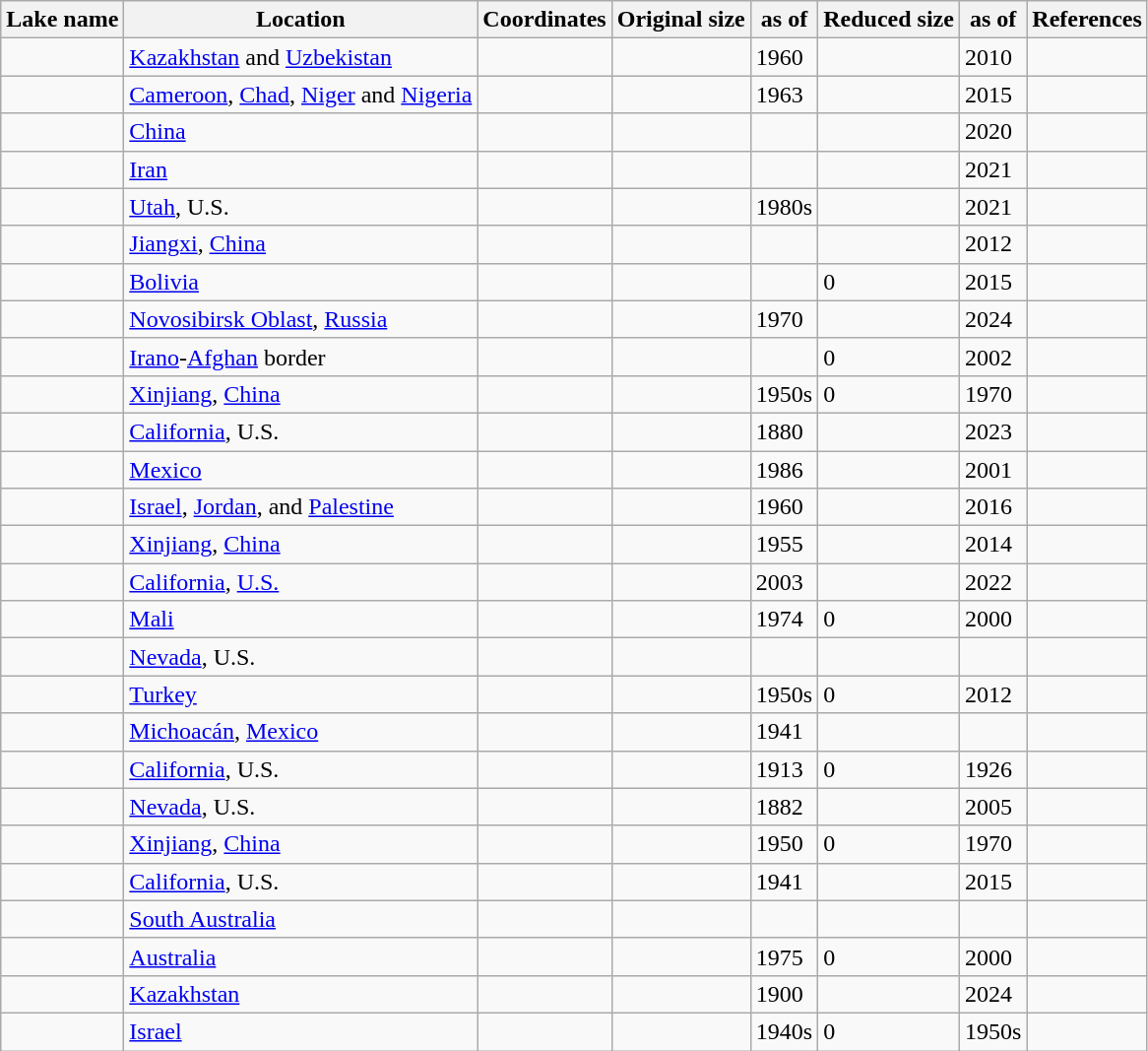<table class="wikitable sortable" width=auto>
<tr>
<th>Lake name</th>
<th>Location</th>
<th data-sort-type=number>Coordinates</th>
<th>Original size</th>
<th>as of</th>
<th>Reduced size</th>
<th>as of</th>
<th>References</th>
</tr>
<tr>
<td></td>
<td><a href='#'>Kazakhstan</a> and <a href='#'>Uzbekistan</a></td>
<td></td>
<td></td>
<td>1960</td>
<td></td>
<td>2010</td>
<td></td>
</tr>
<tr>
<td></td>
<td><a href='#'>Cameroon</a>, <a href='#'>Chad</a>, <a href='#'>Niger</a> and <a href='#'>Nigeria</a></td>
<td></td>
<td></td>
<td>1963</td>
<td></td>
<td>2015</td>
<td></td>
</tr>
<tr>
<td></td>
<td><a href='#'>China</a></td>
<td></td>
<td></td>
<td></td>
<td></td>
<td>2020</td>
<td></td>
</tr>
<tr>
<td></td>
<td><a href='#'>Iran</a></td>
<td></td>
<td></td>
<td></td>
<td></td>
<td>2021</td>
<td></td>
</tr>
<tr>
<td></td>
<td><a href='#'>Utah</a>, U.S.</td>
<td></td>
<td></td>
<td>1980s</td>
<td></td>
<td>2021</td>
<td></td>
</tr>
<tr>
<td></td>
<td><a href='#'>Jiangxi</a>, <a href='#'>China</a></td>
<td></td>
<td></td>
<td></td>
<td></td>
<td>2012</td>
<td></td>
</tr>
<tr>
<td></td>
<td><a href='#'>Bolivia</a></td>
<td></td>
<td></td>
<td></td>
<td>0</td>
<td>2015</td>
<td></td>
</tr>
<tr>
<td></td>
<td><a href='#'>Novosibirsk Oblast</a>, <a href='#'>Russia</a></td>
<td></td>
<td></td>
<td>1970</td>
<td></td>
<td>2024</td>
<td></td>
</tr>
<tr>
<td></td>
<td><a href='#'>Irano</a>-<a href='#'>Afghan</a> border</td>
<td></td>
<td></td>
<td></td>
<td>0</td>
<td>2002</td>
<td></td>
</tr>
<tr>
<td></td>
<td><a href='#'>Xinjiang</a>, <a href='#'>China</a></td>
<td></td>
<td></td>
<td>1950s</td>
<td>0</td>
<td>1970</td>
<td></td>
</tr>
<tr>
<td></td>
<td><a href='#'>California</a>, U.S.</td>
<td></td>
<td></td>
<td>1880</td>
<td><br></td>
<td>2023</td>
<td></td>
</tr>
<tr>
<td></td>
<td><a href='#'>Mexico</a></td>
<td></td>
<td></td>
<td>1986</td>
<td></td>
<td>2001</td>
<td></td>
</tr>
<tr>
<td></td>
<td><a href='#'>Israel</a>, <a href='#'>Jordan</a>, and <a href='#'>Palestine</a></td>
<td></td>
<td></td>
<td>1960</td>
<td></td>
<td>2016</td>
<td></td>
</tr>
<tr>
<td></td>
<td><a href='#'>Xinjiang</a>, <a href='#'>China</a></td>
<td></td>
<td></td>
<td>1955</td>
<td></td>
<td>2014</td>
<td></td>
</tr>
<tr>
<td></td>
<td><a href='#'>California</a>, <a href='#'>U.S.</a></td>
<td></td>
<td></td>
<td>2003</td>
<td></td>
<td>2022</td>
<td></td>
</tr>
<tr>
<td></td>
<td><a href='#'>Mali</a></td>
<td></td>
<td></td>
<td>1974</td>
<td>0</td>
<td>2000</td>
<td></td>
</tr>
<tr>
<td></td>
<td><a href='#'>Nevada</a>, U.S.</td>
<td></td>
<td></td>
<td></td>
<td></td>
<td></td>
<td></td>
</tr>
<tr>
<td></td>
<td><a href='#'>Turkey</a></td>
<td></td>
<td></td>
<td>1950s</td>
<td>0</td>
<td>2012</td>
<td></td>
</tr>
<tr>
<td></td>
<td><a href='#'>Michoacán</a>, <a href='#'>Mexico</a></td>
<td></td>
<td></td>
<td>1941</td>
<td></td>
<td></td>
<td></td>
</tr>
<tr>
<td></td>
<td><a href='#'>California</a>, U.S.</td>
<td></td>
<td></td>
<td>1913</td>
<td>0</td>
<td>1926</td>
<td></td>
</tr>
<tr>
<td></td>
<td><a href='#'>Nevada</a>, U.S.</td>
<td></td>
<td></td>
<td>1882</td>
<td></td>
<td>2005</td>
<td></td>
</tr>
<tr>
<td></td>
<td><a href='#'>Xinjiang</a>, <a href='#'>China</a></td>
<td></td>
<td></td>
<td>1950</td>
<td>0</td>
<td>1970</td>
<td></td>
</tr>
<tr>
<td></td>
<td><a href='#'>California</a>, U.S.</td>
<td></td>
<td></td>
<td>1941</td>
<td></td>
<td>2015</td>
<td></td>
</tr>
<tr>
<td></td>
<td><a href='#'>South Australia</a></td>
<td></td>
<td></td>
<td></td>
<td></td>
<td></td>
<td></td>
</tr>
<tr>
<td></td>
<td><a href='#'>Australia</a></td>
<td></td>
<td></td>
<td>1975</td>
<td>0</td>
<td>2000</td>
<td></td>
</tr>
<tr>
<td></td>
<td><a href='#'>Kazakhstan</a></td>
<td></td>
<td></td>
<td>1900</td>
<td></td>
<td>2024</td>
<td></td>
</tr>
<tr>
<td></td>
<td><a href='#'>Israel</a></td>
<td></td>
<td></td>
<td>1940s</td>
<td>0</td>
<td>1950s</td>
<td></td>
</tr>
</table>
